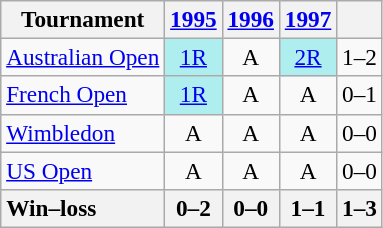<table class=wikitable style=text-align:center;font-size:97%>
<tr>
<th>Tournament</th>
<th><a href='#'>1995</a></th>
<th><a href='#'>1996</a></th>
<th><a href='#'>1997</a></th>
<th></th>
</tr>
<tr>
<td style="text-align:left;"><a href='#'>Australian Open</a></td>
<td style="background:#afeeee;"><a href='#'>1R</a></td>
<td>A</td>
<td style="background:#afeeee;"><a href='#'>2R</a></td>
<td>1–2</td>
</tr>
<tr>
<td style="text-align:left;"><a href='#'>French Open</a></td>
<td style="background:#afeeee;"><a href='#'>1R</a></td>
<td>A</td>
<td>A</td>
<td>0–1</td>
</tr>
<tr>
<td style="text-align:left;"><a href='#'>Wimbledon</a></td>
<td>A</td>
<td>A</td>
<td>A</td>
<td>0–0</td>
</tr>
<tr>
<td style="text-align:left;"><a href='#'>US Open</a></td>
<td>A</td>
<td>A</td>
<td>A</td>
<td>0–0</td>
</tr>
<tr>
<th style=text-align:left>Win–loss</th>
<th>0–2</th>
<th>0–0</th>
<th>1–1</th>
<th>1–3</th>
</tr>
</table>
